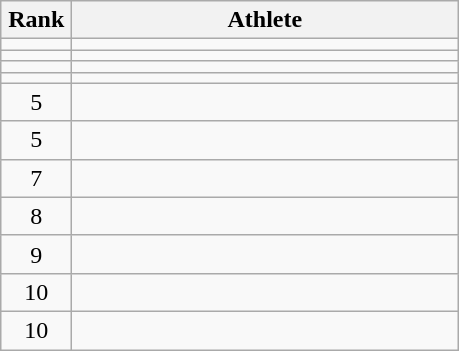<table class="wikitable" style="text-align: center;">
<tr>
<th width=40>Rank</th>
<th width=250>Athlete</th>
</tr>
<tr>
<td></td>
<td align="left"></td>
</tr>
<tr>
<td></td>
<td align="left"></td>
</tr>
<tr>
<td></td>
<td align="left"></td>
</tr>
<tr>
<td></td>
<td align="left"></td>
</tr>
<tr>
<td>5</td>
<td align="left"></td>
</tr>
<tr>
<td>5</td>
<td align="left"></td>
</tr>
<tr>
<td>7</td>
<td align="left"></td>
</tr>
<tr>
<td>8</td>
<td align="left"></td>
</tr>
<tr>
<td>9</td>
<td align="left"></td>
</tr>
<tr>
<td>10</td>
<td align="left"></td>
</tr>
<tr>
<td>10</td>
<td align="left"></td>
</tr>
</table>
